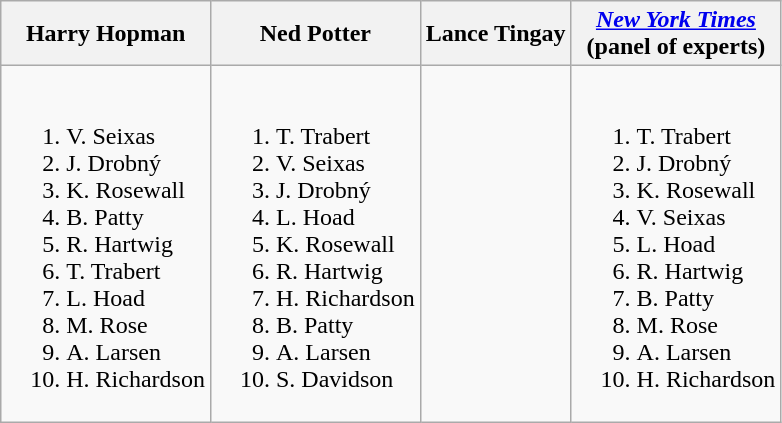<table class="wikitable">
<tr>
<th>Harry Hopman</th>
<th>Ned Potter</th>
<th>Lance Tingay</th>
<th><em><a href='#'>New York Times</a></em><br>(panel of experts)</th>
</tr>
<tr style="vertical-align: top;">
<td style="white-space: nowrap;"><br><ol><li> V. Seixas</li><li> J. Drobný</li><li> K. Rosewall</li><li> B. Patty</li><li> R. Hartwig</li><li> T. Trabert</li><li> L. Hoad</li><li> M. Rose</li><li> A. Larsen</li><li> H. Richardson</li></ol></td>
<td style="white-space: nowrap;"><br><ol><li> T. Trabert</li><li> V. Seixas</li><li> J. Drobný</li><li> L. Hoad</li><li> K. Rosewall</li><li> R. Hartwig</li><li> H. Richardson</li><li> B. Patty</li><li> A. Larsen</li><li> S. Davidson</li></ol></td>
<td></td>
<td style="white-space: nowrap;"><br><ol><li> T. Trabert</li><li> J. Drobný</li><li> K. Rosewall</li><li> V. Seixas</li><li> L. Hoad</li><li> R. Hartwig</li><li> B. Patty</li><li> M. Rose</li><li> A. Larsen</li><li> H. Richardson</li></ol></td>
</tr>
</table>
